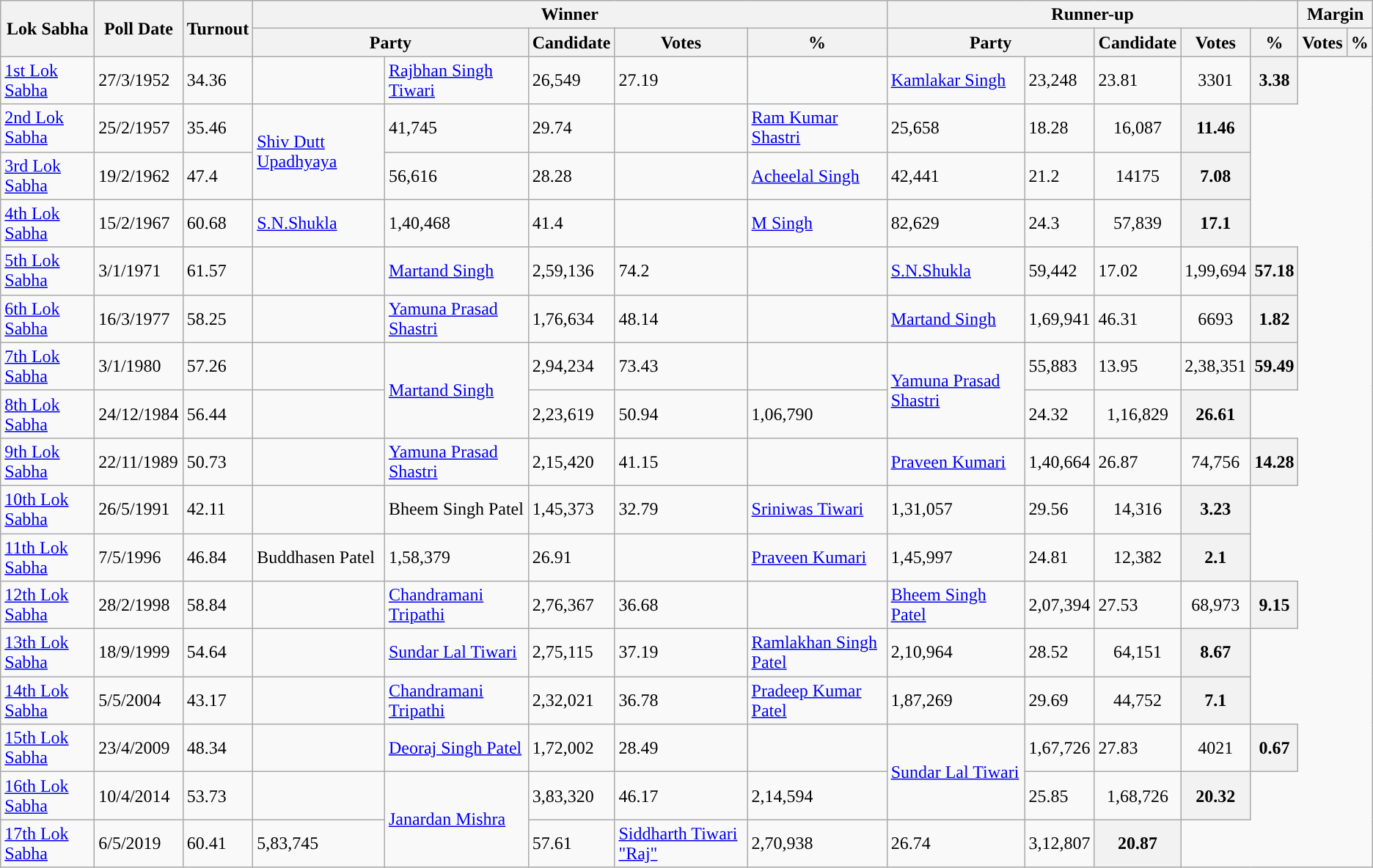<table class="wikitable sortable">
<tr>
<th rowspan="2">Lok Sabha</th>
<th rowspan="2">Poll Date</th>
<th rowspan="2">Turnout</th>
<th colspan="5">Winner</th>
<th colspan="5">Runner-up</th>
<th colspan="2">Margin</th>
</tr>
<tr>
<th colspan="2">Party</th>
<th>Candidate</th>
<th>Votes</th>
<th>%</th>
<th colspan="2">Party</th>
<th>Candidate</th>
<th>Votes</th>
<th>%</th>
<th>Votes</th>
<th>%</th>
</tr>
<tr>
<td><a href='#'>1st Lok Sabha</a></td>
<td>27/3/1952</td>
<td>34.36</td>
<td></td>
<td><a href='#'>Rajbhan Singh Tiwari</a></td>
<td>26,549</td>
<td>27.19</td>
<td></td>
<td><a href='#'>Kamlakar Singh</a></td>
<td>23,248</td>
<td>23.81</td>
<td style="text-align:center;background:">3301</td>
<th>3.38</th>
</tr>
<tr>
<td><a href='#'>2nd Lok Sabha</a></td>
<td>25/2/1957</td>
<td>35.46</td>
<td rowspan="2"><a href='#'>Shiv Dutt Upadhyaya</a></td>
<td>41,745</td>
<td>29.74</td>
<td></td>
<td><a href='#'>Ram Kumar Shastri</a></td>
<td>25,658</td>
<td>18.28</td>
<td style="text-align:center;background:">16,087</td>
<th>11.46</th>
</tr>
<tr>
<td><a href='#'>3rd Lok Sabha</a></td>
<td>19/2/1962</td>
<td>47.4</td>
<td>56,616</td>
<td>28.28</td>
<td></td>
<td><a href='#'>Acheelal Singh</a></td>
<td>42,441</td>
<td>21.2</td>
<td style="text-align:center;background:">14175</td>
<th>7.08</th>
</tr>
<tr>
<td><a href='#'>4th Lok Sabha</a></td>
<td>15/2/1967</td>
<td>60.68</td>
<td><a href='#'>S.N.Shukla</a></td>
<td>1,40,468</td>
<td>41.4</td>
<td></td>
<td><a href='#'>M Singh</a></td>
<td>82,629</td>
<td>24.3</td>
<td style="text-align:center;background:">57,839</td>
<th>17.1</th>
</tr>
<tr>
<td><a href='#'>5th Lok Sabha</a></td>
<td>3/1/1971</td>
<td>61.57</td>
<td></td>
<td><a href='#'>Martand Singh</a></td>
<td>2,59,136</td>
<td>74.2</td>
<td></td>
<td><a href='#'>S.N.Shukla</a></td>
<td>59,442</td>
<td>17.02</td>
<td style="text-align:center;background:">1,99,694</td>
<th>57.18</th>
</tr>
<tr>
<td><a href='#'>6th Lok Sabha</a></td>
<td>16/3/1977</td>
<td>58.25</td>
<td></td>
<td><a href='#'>Yamuna Prasad Shastri</a></td>
<td>1,76,634</td>
<td>48.14</td>
<td></td>
<td><a href='#'>Martand Singh</a></td>
<td>1,69,941</td>
<td>46.31</td>
<td style="text-align:center;background:">6693</td>
<th>1.82</th>
</tr>
<tr>
<td><a href='#'>7th Lok Sabha</a></td>
<td>3/1/1980</td>
<td>57.26</td>
<td></td>
<td rowspan=2><a href='#'>Martand Singh</a></td>
<td>2,94,234</td>
<td>73.43</td>
<td></td>
<td rowspan=2><a href='#'>Yamuna Prasad Shastri</a></td>
<td>55,883</td>
<td>13.95</td>
<td style="text-align:center;background:">2,38,351</td>
<th>59.49</th>
</tr>
<tr>
<td><a href='#'>8th Lok Sabha</a></td>
<td>24/12/1984</td>
<td>56.44</td>
<td></td>
<td>2,23,619</td>
<td>50.94</td>
<td>1,06,790</td>
<td>24.32</td>
<td style="text-align:center;background:">1,16,829</td>
<th>26.61</th>
</tr>
<tr>
<td><a href='#'>9th Lok Sabha</a></td>
<td>22/11/1989</td>
<td>50.73</td>
<td></td>
<td><a href='#'>Yamuna Prasad Shastri</a></td>
<td>2,15,420</td>
<td>41.15</td>
<td></td>
<td><a href='#'>Praveen Kumari</a></td>
<td>1,40,664</td>
<td>26.87</td>
<td style="text-align:center;background:">74,756</td>
<th>14.28</th>
</tr>
<tr>
<td><a href='#'>10th Lok Sabha</a></td>
<td>26/5/1991</td>
<td>42.11</td>
<td></td>
<td>Bheem Singh Patel</td>
<td>1,45,373</td>
<td>32.79</td>
<td><a href='#'>Sriniwas Tiwari</a></td>
<td>1,31,057</td>
<td>29.56</td>
<td style="text-align:center;background:">14,316</td>
<th>3.23</th>
</tr>
<tr>
<td><a href='#'>11th Lok Sabha</a></td>
<td>7/5/1996</td>
<td>46.84</td>
<td>Buddhasen Patel</td>
<td>1,58,379</td>
<td>26.91</td>
<td></td>
<td><a href='#'>Praveen Kumari</a></td>
<td>1,45,997</td>
<td>24.81</td>
<td style="text-align:center;background:">12,382</td>
<th>2.1</th>
</tr>
<tr>
<td><a href='#'>12th Lok Sabha</a></td>
<td>28/2/1998</td>
<td>58.84</td>
<td></td>
<td><a href='#'>Chandramani Tripathi</a></td>
<td>2,76,367</td>
<td>36.68</td>
<td></td>
<td><a href='#'>Bheem Singh Patel</a></td>
<td>2,07,394</td>
<td>27.53</td>
<td style="text-align:center;background:">68,973</td>
<th>9.15</th>
</tr>
<tr>
<td><a href='#'>13th Lok Sabha</a></td>
<td>18/9/1999</td>
<td>54.64</td>
<td></td>
<td><a href='#'>Sundar Lal Tiwari</a></td>
<td>2,75,115</td>
<td>37.19</td>
<td><a href='#'>Ramlakhan Singh Patel</a></td>
<td>2,10,964</td>
<td>28.52</td>
<td style="text-align:center;background:">64,151</td>
<th>8.67</th>
</tr>
<tr>
<td><a href='#'>14th Lok Sabha</a></td>
<td>5/5/2004</td>
<td>43.17</td>
<td></td>
<td><a href='#'>Chandramani Tripathi</a></td>
<td>2,32,021</td>
<td>36.78</td>
<td><a href='#'>Pradeep Kumar Patel</a></td>
<td>1,87,269</td>
<td>29.69</td>
<td style="text-align:center;background:">44,752</td>
<th>7.1</th>
</tr>
<tr>
<td><a href='#'>15th Lok Sabha</a></td>
<td>23/4/2009</td>
<td>48.34</td>
<td></td>
<td><a href='#'>Deoraj Singh Patel</a></td>
<td>1,72,002</td>
<td>28.49</td>
<td></td>
<td rowspan=2><a href='#'>Sundar Lal Tiwari</a></td>
<td>1,67,726</td>
<td>27.83</td>
<td style="text-align:center;background:">4021</td>
<th>0.67</th>
</tr>
<tr>
<td><a href='#'>16th Lok Sabha</a></td>
<td>10/4/2014</td>
<td>53.73</td>
<td></td>
<td rowspan=2><a href='#'>Janardan Mishra</a></td>
<td>3,83,320</td>
<td>46.17</td>
<td>2,14,594</td>
<td>25.85</td>
<td style="text-align:center;background:">1,68,726</td>
<th>20.32</th>
</tr>
<tr>
<td><a href='#'>17th Lok Sabha</a></td>
<td>6/5/2019</td>
<td>60.41</td>
<td>5,83,745</td>
<td>57.61</td>
<td><a href='#'>Siddharth Tiwari "Raj"</a></td>
<td>2,70,938</td>
<td>26.74</td>
<td style="text-align:center;background:">3,12,807</td>
<th>20.87</th>
</tr>
</table>
